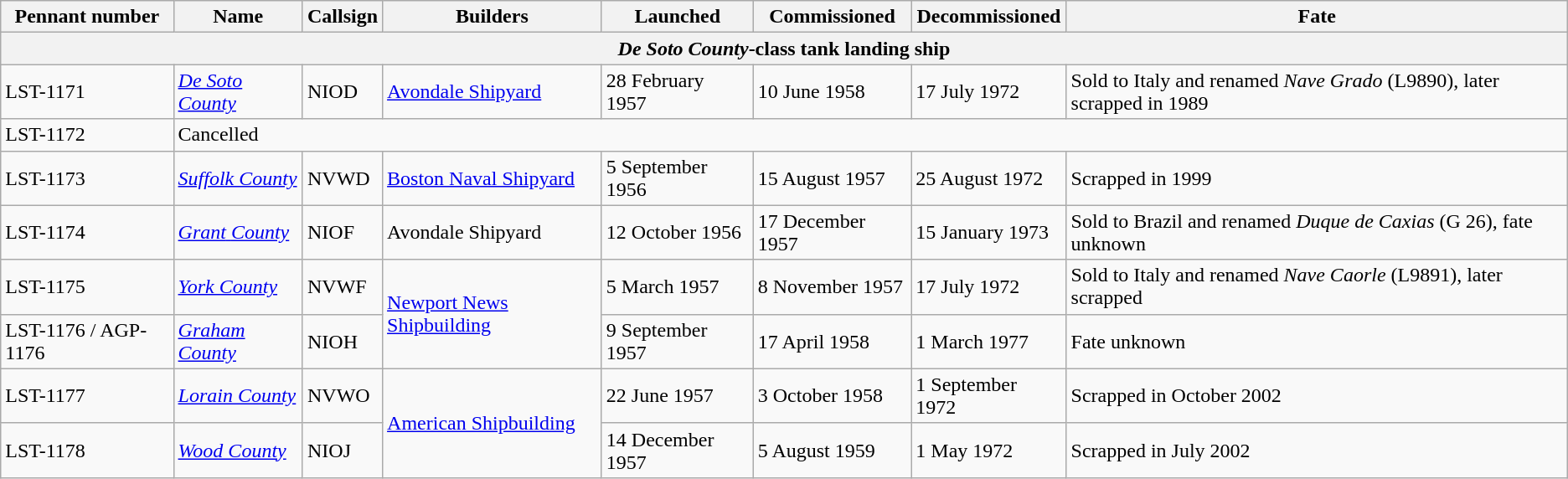<table class="wikitable">
<tr>
<th>Pennant number</th>
<th>Name</th>
<th>Callsign</th>
<th>Builders</th>
<th>Launched</th>
<th>Commissioned</th>
<th>Decommissioned</th>
<th>Fate</th>
</tr>
<tr>
<th colspan="8"><em>De Soto County</em>-class tank landing ship</th>
</tr>
<tr>
<td>LST-1171</td>
<td><em><a href='#'>De Soto County</a></em></td>
<td>NIOD</td>
<td><a href='#'>Avondale Shipyard</a></td>
<td>28 February 1957</td>
<td>10 June 1958</td>
<td>17 July 1972</td>
<td>Sold to Italy and renamed <em>Nave Grado</em> (L9890), later scrapped in 1989</td>
</tr>
<tr>
<td>LST-1172</td>
<td colspan="7">Cancelled</td>
</tr>
<tr>
<td>LST-1173</td>
<td><em><a href='#'>Suffolk County</a></em></td>
<td>NVWD</td>
<td><a href='#'>Boston Naval Shipyard</a></td>
<td>5 September 1956</td>
<td>15 August 1957</td>
<td>25 August 1972</td>
<td>Scrapped in 1999</td>
</tr>
<tr>
<td>LST-1174</td>
<td><a href='#'><em>Grant</em> <em>County</em></a></td>
<td>NIOF</td>
<td>Avondale Shipyard</td>
<td>12 October 1956</td>
<td>17 December 1957</td>
<td>15 January 1973</td>
<td>Sold to Brazil and renamed <em>Duque de Caxias</em> (G 26), fate unknown</td>
</tr>
<tr>
<td>LST-1175</td>
<td><em><a href='#'>York County</a></em></td>
<td>NVWF</td>
<td rowspan="2"><a href='#'>Newport News Shipbuilding</a></td>
<td>5 March 1957</td>
<td>8 November 1957</td>
<td>17 July 1972</td>
<td>Sold to Italy and renamed <em>Nave Caorle</em> (L9891), later scrapped</td>
</tr>
<tr>
<td>LST-1176 / AGP-1176</td>
<td><em><a href='#'>Graham County</a></em></td>
<td>NIOH</td>
<td>9 September 1957</td>
<td>17 April 1958</td>
<td>1 March 1977</td>
<td>Fate unknown</td>
</tr>
<tr>
<td>LST-1177</td>
<td><em><a href='#'>Lorain County</a></em></td>
<td>NVWO</td>
<td rowspan="2"><a href='#'>American Shipbuilding</a></td>
<td>22 June 1957</td>
<td>3 October 1958</td>
<td>1 September 1972</td>
<td>Scrapped in October 2002</td>
</tr>
<tr>
<td>LST-1178</td>
<td><em><a href='#'>Wood County</a></em></td>
<td>NIOJ</td>
<td>14 December 1957</td>
<td>5 August 1959</td>
<td>1 May 1972</td>
<td>Scrapped in July 2002</td>
</tr>
</table>
